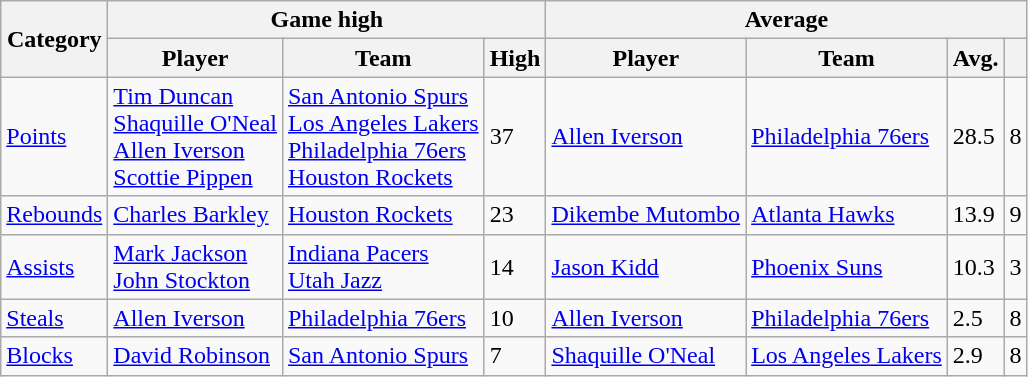<table class=wikitable style="text-align:left;">
<tr>
<th rowspan=2>Category</th>
<th colspan=3>Game high</th>
<th colspan=4>Average</th>
</tr>
<tr>
<th>Player</th>
<th>Team</th>
<th>High</th>
<th>Player</th>
<th>Team</th>
<th>Avg.</th>
<th></th>
</tr>
<tr>
<td><a href='#'>Points</a></td>
<td><a href='#'>Tim Duncan</a><br><a href='#'>Shaquille O'Neal</a><br><a href='#'>Allen Iverson</a><br><a href='#'>Scottie Pippen</a></td>
<td><a href='#'>San Antonio Spurs</a><br><a href='#'>Los Angeles Lakers</a><br><a href='#'>Philadelphia 76ers</a><br><a href='#'>Houston Rockets</a></td>
<td>37</td>
<td><a href='#'>Allen Iverson</a></td>
<td><a href='#'>Philadelphia 76ers</a></td>
<td>28.5</td>
<td>8</td>
</tr>
<tr>
<td><a href='#'>Rebounds</a></td>
<td><a href='#'>Charles Barkley</a></td>
<td><a href='#'>Houston Rockets</a></td>
<td>23</td>
<td><a href='#'>Dikembe Mutombo</a></td>
<td><a href='#'>Atlanta Hawks</a></td>
<td>13.9</td>
<td>9</td>
</tr>
<tr>
<td><a href='#'>Assists</a></td>
<td><a href='#'>Mark Jackson</a><br><a href='#'>John Stockton</a></td>
<td><a href='#'>Indiana Pacers</a><br><a href='#'>Utah Jazz</a></td>
<td>14</td>
<td><a href='#'>Jason Kidd</a></td>
<td><a href='#'>Phoenix Suns</a></td>
<td>10.3</td>
<td>3</td>
</tr>
<tr>
<td><a href='#'>Steals</a></td>
<td><a href='#'>Allen Iverson</a></td>
<td><a href='#'>Philadelphia 76ers</a></td>
<td>10</td>
<td><a href='#'>Allen Iverson</a></td>
<td><a href='#'>Philadelphia 76ers</a></td>
<td>2.5</td>
<td>8</td>
</tr>
<tr>
<td><a href='#'>Blocks</a></td>
<td><a href='#'>David Robinson</a></td>
<td><a href='#'>San Antonio Spurs</a></td>
<td>7</td>
<td><a href='#'>Shaquille O'Neal</a></td>
<td><a href='#'>Los Angeles Lakers</a></td>
<td>2.9</td>
<td>8</td>
</tr>
</table>
